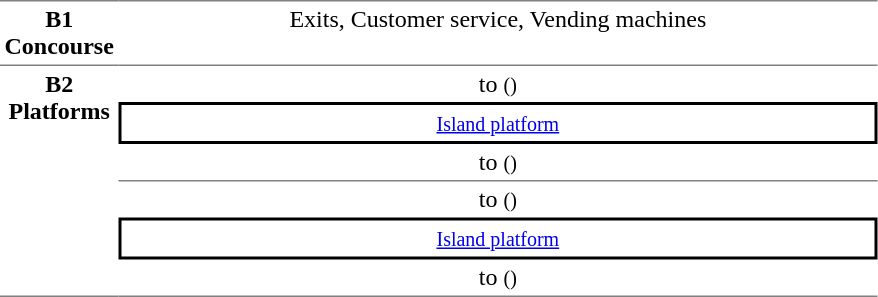<table table border=0 cellspacing=0 cellpadding=3>
<tr>
<td style="border-top:solid 1px gray;text-align:center" valign=top><strong>B1<br>Concourse</strong></td>
<td style="border-top:solid 1px gray;text-align:center;" valign=top width=500>Exits, Customer service, Vending machines</td>
</tr>
<tr>
<td style="border-bottom:solid 1px gray; border-top:solid 1px gray;text-align:center" rowspan="6" valign=top><strong>B2<br>Platforms</strong></td>
<td style="border-top:solid 1px gray;text-align:center;">  to  <small>()</small></td>
</tr>
<tr>
<td style="border-right:solid 2px black;border-left:solid 2px black;border-top:solid 2px black;border-bottom:solid 2px black;text-align:center;" colspan=2><small><a href='#'>Island platform</a></small></td>
</tr>
<tr>
<td style="border-bottom:solid 1px gray;text-align:center;">  to  <small>()</small></td>
</tr>
<tr>
<td style="text-align:center;"> to  <small>()</small> </td>
</tr>
<tr>
<td style="border-right:solid 2px black;border-left:solid 2px black;border-top:solid 2px black;border-bottom:solid 2px black;text-align:center;" colspan=2><small><a href='#'>Island platform</a></small></td>
</tr>
<tr>
<td style="border-bottom:solid 1px gray;text-align:center;"> to  <small>()</small> </td>
</tr>
</table>
